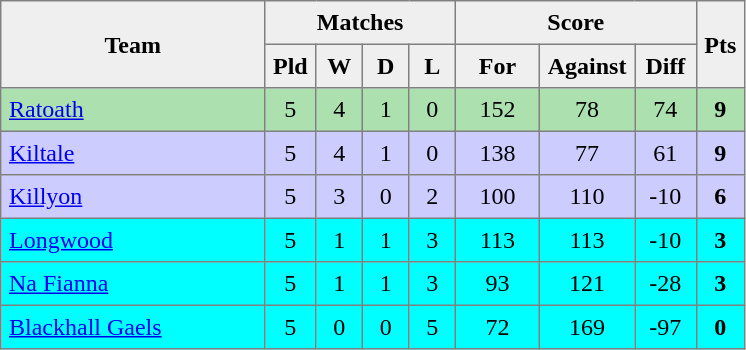<table style=border-collapse:collapse border=1 cellspacing=0 cellpadding=5>
<tr align=center bgcolor=#efefef>
<th rowspan=2 width=165>Team</th>
<th colspan=4>Matches</th>
<th colspan=3>Score</th>
<th rowspan=2width=20>Pts</th>
</tr>
<tr align=center bgcolor=#efefef>
<th width=20>Pld</th>
<th width=20>W</th>
<th width=20>D</th>
<th width=20>L</th>
<th width=45>For</th>
<th width=45>Against</th>
<th width=30>Diff</th>
</tr>
<tr align=center style="background:#ACE1AF;">
<td style="text-align:left;"><a href='#'>Ratoath</a></td>
<td>5</td>
<td>4</td>
<td>1</td>
<td>0</td>
<td>152</td>
<td>78</td>
<td>74</td>
<td><strong>9</strong></td>
</tr>
<tr align=center style="background:#ccccff;">
<td style="text-align:left;"><a href='#'>Kiltale</a></td>
<td>5</td>
<td>4</td>
<td>1</td>
<td>0</td>
<td>138</td>
<td>77</td>
<td>61</td>
<td><strong>9</strong></td>
</tr>
<tr align=center style="background:#ccccff;">
<td style="text-align:left;"><a href='#'>Killyon</a></td>
<td>5</td>
<td>3</td>
<td>0</td>
<td>2</td>
<td>100</td>
<td>110</td>
<td>-10</td>
<td><strong>6</strong></td>
</tr>
<tr align=center style="background:#00FFFF;">
<td style="text-align:left;"><a href='#'>Longwood</a></td>
<td>5</td>
<td>1</td>
<td>1</td>
<td>3</td>
<td>113</td>
<td>113</td>
<td>-10</td>
<td><strong>3</strong></td>
</tr>
<tr align=center style="background:#00FFFF;">
<td style="text-align:left;"><a href='#'>Na Fianna</a></td>
<td>5</td>
<td>1</td>
<td>1</td>
<td>3</td>
<td>93</td>
<td>121</td>
<td>-28</td>
<td><strong>3</strong></td>
</tr>
<tr align=center style="background:#00FFFF;">
<td style="text-align:left;"><a href='#'>Blackhall Gaels</a></td>
<td>5</td>
<td>0</td>
<td>0</td>
<td>5</td>
<td>72</td>
<td>169</td>
<td>-97</td>
<td><strong>0</strong></td>
</tr>
</table>
